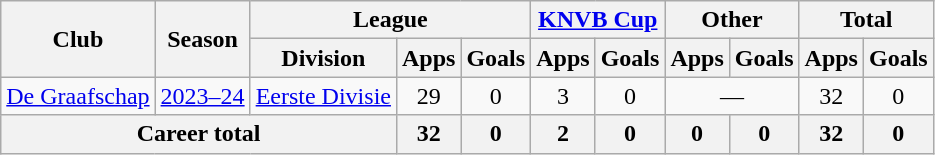<table class="wikitable" style="text-align:center">
<tr>
<th rowspan="2">Club</th>
<th rowspan="2">Season</th>
<th colspan="3">League</th>
<th colspan="2"><a href='#'>KNVB Cup</a></th>
<th colspan="2">Other</th>
<th colspan="2">Total</th>
</tr>
<tr>
<th>Division</th>
<th>Apps</th>
<th>Goals</th>
<th>Apps</th>
<th>Goals</th>
<th>Apps</th>
<th>Goals</th>
<th>Apps</th>
<th>Goals</th>
</tr>
<tr>
<td rowspan="1"><a href='#'>De Graafschap</a></td>
<td><a href='#'>2023–24</a></td>
<td><a href='#'>Eerste Divisie</a></td>
<td>29</td>
<td>0</td>
<td>3</td>
<td>0</td>
<td colspan="2">—</td>
<td>32</td>
<td>0</td>
</tr>
<tr>
<th colspan="3">Career total</th>
<th>32</th>
<th>0</th>
<th>2</th>
<th>0</th>
<th>0</th>
<th>0</th>
<th>32</th>
<th>0</th>
</tr>
</table>
